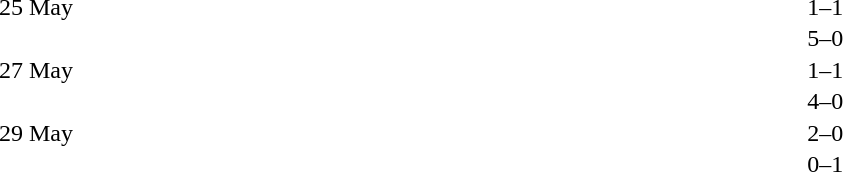<table cellspacing=1 width=70%>
<tr>
<th width=25%></th>
<th width=30%></th>
<th width=15%></th>
<th width=30%></th>
</tr>
<tr>
<td>25 May</td>
<td align=right></td>
<td align=center>1–1</td>
<td></td>
</tr>
<tr>
<td></td>
<td align=right></td>
<td align=center>5–0</td>
<td></td>
</tr>
<tr>
<td>27 May</td>
<td align=right></td>
<td align=center>1–1</td>
<td></td>
</tr>
<tr>
<td></td>
<td align=right></td>
<td align=center>4–0</td>
<td></td>
</tr>
<tr>
<td>29 May</td>
<td align=right></td>
<td align=center>2–0</td>
<td></td>
</tr>
<tr>
<td></td>
<td align=right></td>
<td align=center>0–1</td>
<td></td>
</tr>
</table>
